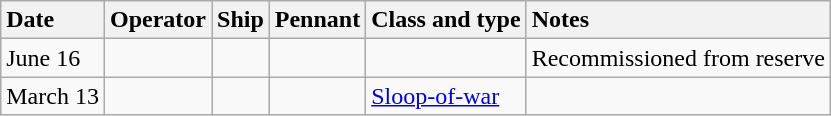<table class="wikitable nowraplinks">
<tr>
<th style="text-align: left">Date</th>
<th style="text-align: left">Operator</th>
<th style="text-align: left">Ship</th>
<th style="text-align: left">Pennant</th>
<th style="text-align: left">Class and type</th>
<th style="text-align: left">Notes</th>
</tr>
<tr ---->
<td>June 16</td>
<td></td>
<td><strong></strong></td>
<td></td>
<td></td>
<td>Recommissioned from reserve</td>
</tr>
<tr ---->
<td>March 13</td>
<td></td>
<td><strong></strong></td>
<td></td>
<td><a href='#'>Sloop-of-war</a></td>
<td></td>
</tr>
</table>
